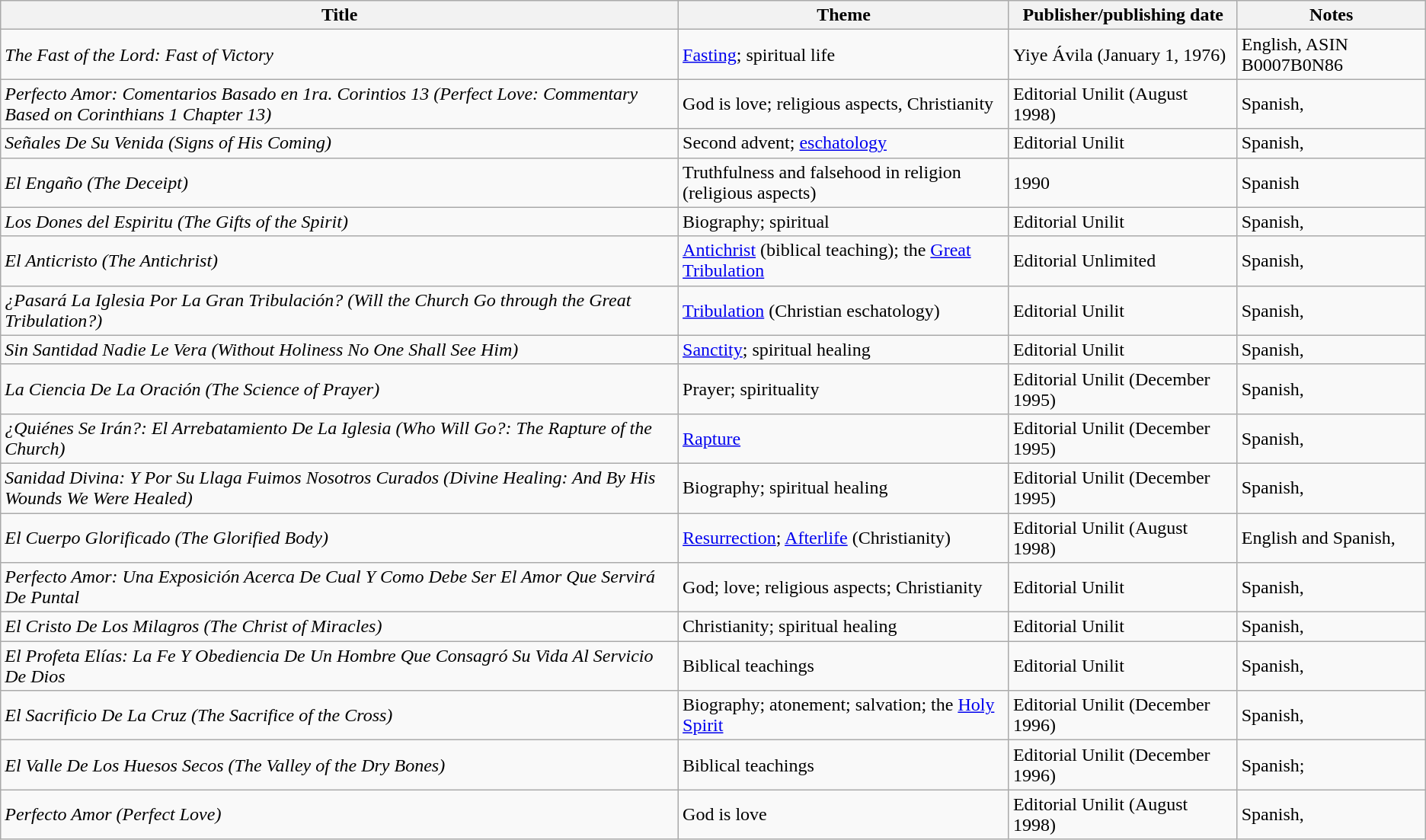<table class="wikitable">
<tr>
<th>Title</th>
<th>Theme</th>
<th>Publisher/publishing date</th>
<th>Notes</th>
</tr>
<tr>
<td><em>The Fast of the Lord: Fast of Victory</em></td>
<td><a href='#'>Fasting</a>; spiritual life</td>
<td>Yiye Ávila (January 1, 1976)</td>
<td>English, ASIN B0007B0N86</td>
</tr>
<tr>
<td><em>Perfecto Amor: Comentarios Basado en 1ra. Corintios 13 (Perfect Love: Commentary Based on Corinthians 1 Chapter 13)</em></td>
<td>God is love; religious aspects, Christianity</td>
<td>Editorial Unilit (August 1998)</td>
<td>Spanish, </td>
</tr>
<tr>
<td><em>Señales De Su Venida (Signs of His Coming)</em></td>
<td>Second advent; <a href='#'>eschatology</a></td>
<td>Editorial Unilit</td>
<td>Spanish, </td>
</tr>
<tr>
<td><em>El Engaño (The Deceipt)</em></td>
<td>Truthfulness and falsehood in religion (religious aspects)</td>
<td>1990</td>
<td>Spanish</td>
</tr>
<tr>
<td><em>Los Dones del Espiritu (The Gifts of the Spirit)</em></td>
<td>Biography; spiritual</td>
<td>Editorial Unilit</td>
<td>Spanish, </td>
</tr>
<tr>
<td><em>El Anticristo (The Antichrist)</em></td>
<td><a href='#'>Antichrist</a> (biblical teaching); the <a href='#'>Great Tribulation</a></td>
<td>Editorial Unlimited</td>
<td>Spanish, </td>
</tr>
<tr>
<td><em>¿Pasará La Iglesia Por La Gran Tribulación? (Will the Church Go through the Great Tribulation?)</em></td>
<td><a href='#'>Tribulation</a> (Christian eschatology)</td>
<td>Editorial Unilit</td>
<td>Spanish, </td>
</tr>
<tr>
<td><em>Sin Santidad Nadie Le Vera (Without Holiness No One Shall See Him)</em></td>
<td><a href='#'>Sanctity</a>; spiritual healing</td>
<td>Editorial Unilit</td>
<td>Spanish, </td>
</tr>
<tr>
<td><em>La Ciencia De La Oración (The Science of Prayer)</em></td>
<td>Prayer; spirituality</td>
<td>Editorial Unilit (December 1995)</td>
<td>Spanish, </td>
</tr>
<tr>
<td><em>¿Quiénes Se Irán?: El Arrebatamiento De La Iglesia (Who Will Go?: The Rapture of the Church)</em></td>
<td><a href='#'>Rapture</a></td>
<td>Editorial Unilit (December 1995)</td>
<td>Spanish, </td>
</tr>
<tr>
<td><em>Sanidad Divina: Y Por Su Llaga Fuimos Nosotros Curados (Divine Healing: And By His Wounds We Were Healed)</em></td>
<td>Biography; spiritual healing</td>
<td>Editorial Unilit (December 1995)</td>
<td>Spanish, </td>
</tr>
<tr>
<td><em>El Cuerpo Glorificado (The Glorified Body)</em></td>
<td><a href='#'>Resurrection</a>; <a href='#'>Afterlife</a> (Christianity)</td>
<td>Editorial Unilit (August 1998)</td>
<td>English and Spanish, </td>
</tr>
<tr>
<td><em>Perfecto Amor: Una Exposición Acerca De Cual Y Como Debe Ser El Amor Que Servirá De Puntal</em></td>
<td>God; love; religious aspects; Christianity</td>
<td>Editorial Unilit</td>
<td>Spanish, </td>
</tr>
<tr>
<td><em>El Cristo De Los Milagros (The Christ of Miracles)</em></td>
<td>Christianity; spiritual healing</td>
<td>Editorial Unilit</td>
<td>Spanish, </td>
</tr>
<tr>
<td><em>El Profeta Elías: La Fe Y Obediencia De Un Hombre Que Consagró Su Vida Al Servicio De Dios</em></td>
<td>Biblical teachings</td>
<td>Editorial Unilit</td>
<td>Spanish, </td>
</tr>
<tr>
<td><em>El Sacrificio De La Cruz (The Sacrifice of the Cross)</em></td>
<td>Biography; atonement; salvation; the <a href='#'>Holy Spirit</a></td>
<td>Editorial Unilit (December 1996)</td>
<td>Spanish, </td>
</tr>
<tr>
<td><em>El Valle De Los Huesos Secos (The Valley of the Dry Bones)</em></td>
<td>Biblical teachings</td>
<td>Editorial Unilit (December 1996)</td>
<td>Spanish; </td>
</tr>
<tr>
<td><em>Perfecto Amor (Perfect Love)</em></td>
<td>God is love</td>
<td>Editorial Unilit (August 1998)</td>
<td>Spanish, </td>
</tr>
</table>
